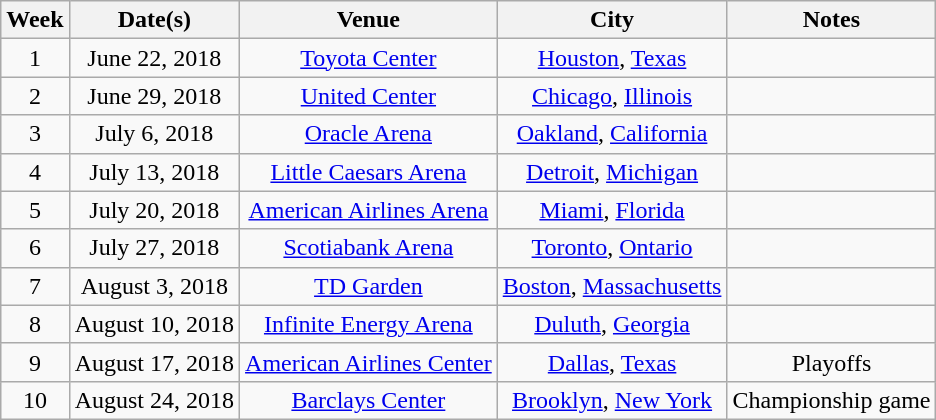<table class="wikitable" style="text-align: center;">
<tr>
<th>Week</th>
<th>Date(s)</th>
<th>Venue</th>
<th>City</th>
<th>Notes</th>
</tr>
<tr>
<td>1</td>
<td>June 22, 2018</td>
<td><a href='#'>Toyota Center</a></td>
<td><a href='#'>Houston</a>, <a href='#'>Texas</a></td>
<td></td>
</tr>
<tr>
<td>2</td>
<td>June 29, 2018</td>
<td><a href='#'>United Center</a></td>
<td><a href='#'>Chicago</a>, <a href='#'>Illinois</a></td>
<td></td>
</tr>
<tr>
<td>3</td>
<td>July 6, 2018</td>
<td><a href='#'>Oracle Arena</a></td>
<td><a href='#'>Oakland</a>, <a href='#'>California</a></td>
<td></td>
</tr>
<tr>
<td>4</td>
<td>July 13, 2018</td>
<td><a href='#'>Little Caesars Arena</a></td>
<td><a href='#'>Detroit</a>, <a href='#'>Michigan</a></td>
<td></td>
</tr>
<tr>
<td>5</td>
<td>July 20, 2018</td>
<td><a href='#'>American Airlines Arena</a></td>
<td><a href='#'>Miami</a>, <a href='#'>Florida</a></td>
<td></td>
</tr>
<tr>
<td>6</td>
<td>July 27, 2018</td>
<td><a href='#'>Scotiabank Arena</a></td>
<td><a href='#'>Toronto</a>, <a href='#'>Ontario</a></td>
<td></td>
</tr>
<tr>
<td>7</td>
<td>August 3, 2018</td>
<td><a href='#'>TD Garden</a></td>
<td><a href='#'>Boston</a>, <a href='#'>Massachusetts</a></td>
<td></td>
</tr>
<tr>
<td>8</td>
<td>August 10, 2018</td>
<td><a href='#'>Infinite Energy Arena</a></td>
<td><a href='#'>Duluth</a>, <a href='#'>Georgia</a></td>
<td></td>
</tr>
<tr>
<td>9</td>
<td>August 17, 2018</td>
<td><a href='#'>American Airlines Center</a></td>
<td><a href='#'>Dallas</a>, <a href='#'>Texas</a></td>
<td>Playoffs</td>
</tr>
<tr>
<td>10</td>
<td>August 24, 2018</td>
<td><a href='#'>Barclays Center</a></td>
<td><a href='#'>Brooklyn</a>, <a href='#'>New York</a></td>
<td>Championship game</td>
</tr>
</table>
